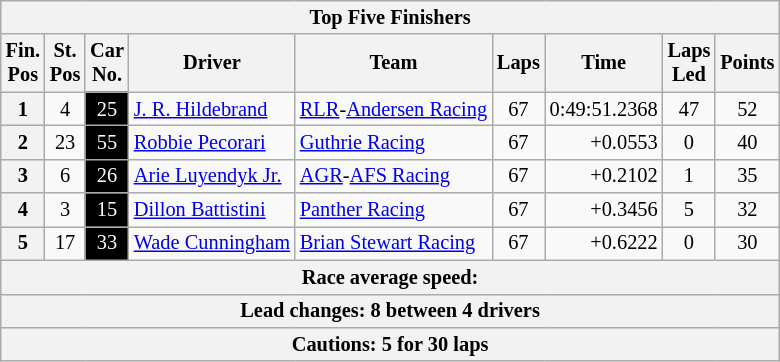<table class="wikitable" style="font-size:85%;">
<tr>
<th colspan=9>Top Five Finishers</th>
</tr>
<tr>
<th>Fin.<br>Pos</th>
<th>St.<br>Pos</th>
<th>Car<br>No.</th>
<th>Driver</th>
<th>Team</th>
<th>Laps</th>
<th>Time</th>
<th>Laps<br>Led</th>
<th>Points</th>
</tr>
<tr>
<th>1</th>
<td align=center>4</td>
<td style="background:#000000; color:white;" align=center>25</td>
<td> <a href='#'>J. R. Hildebrand</a></td>
<td><a href='#'>RLR</a>-<a href='#'>Andersen Racing</a></td>
<td align=center>67</td>
<td align=right>0:49:51.2368</td>
<td align=center>47</td>
<td align=center>52</td>
</tr>
<tr>
<th>2</th>
<td align=center>23</td>
<td style="background:#000000; color:white;" align=center>55</td>
<td> <a href='#'>Robbie Pecorari</a></td>
<td><a href='#'>Guthrie Racing</a></td>
<td align=center>67</td>
<td align=right>+0.0553</td>
<td align=center>0</td>
<td align=center>40</td>
</tr>
<tr>
<th>3</th>
<td align=center>6</td>
<td style="background:#000000; color:white;" align=center>26</td>
<td> <a href='#'>Arie Luyendyk Jr.</a></td>
<td><a href='#'>AGR</a>-<a href='#'>AFS Racing</a></td>
<td align=center>67</td>
<td align=right>+0.2102</td>
<td align=center>1</td>
<td align=center>35</td>
</tr>
<tr>
<th>4</th>
<td align=center>3</td>
<td style="background:#000000; color:white;" align=center>15</td>
<td> <a href='#'>Dillon Battistini</a></td>
<td><a href='#'>Panther Racing</a></td>
<td align=center>67</td>
<td align=right>+0.3456</td>
<td align=center>5</td>
<td align=center>32</td>
</tr>
<tr>
<th>5</th>
<td align=center>17</td>
<td style="background:#000000; color:white;" align=center>33</td>
<td> <a href='#'>Wade Cunningham</a></td>
<td><a href='#'>Brian Stewart Racing</a></td>
<td align=center>67</td>
<td align=right>+0.6222</td>
<td align=center>0</td>
<td align=center>30</td>
</tr>
<tr>
<th colspan=9>Race average speed: </th>
</tr>
<tr>
<th colspan=9>Lead changes: 8 between 4 drivers</th>
</tr>
<tr>
<th colspan=9>Cautions: 5 for 30 laps</th>
</tr>
</table>
